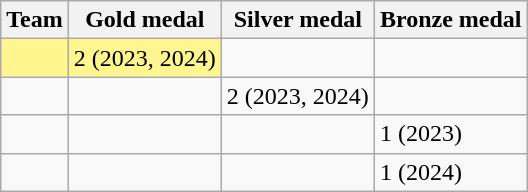<table class="wikitable sortable">
<tr>
<th>Team</th>
<th>Gold medal</th>
<th>Silver medal</th>
<th>Bronze medal</th>
</tr>
<tr>
<td bgcolor=#FFF68F></td>
<td bgcolor=#FFF68F>2 (2023, 2024)</td>
<td></td>
<td></td>
</tr>
<tr>
<td></td>
<td></td>
<td>2 (2023, 2024)</td>
<td></td>
</tr>
<tr>
<td></td>
<td></td>
<td></td>
<td>1 (2023)</td>
</tr>
<tr>
<td></td>
<td></td>
<td></td>
<td>1 (2024)</td>
</tr>
</table>
